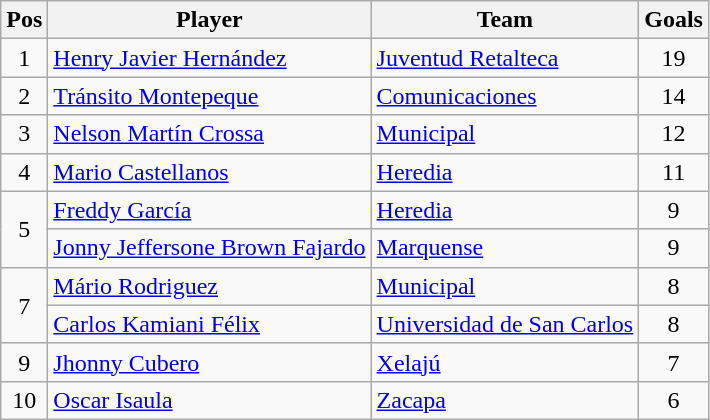<table class="wikitable">
<tr>
<th width=23>Pos</th>
<th>Player</th>
<th>Team</th>
<th>Goals</th>
</tr>
<tr>
<td align=center>1</td>
<td> <a href='#'>Henry Javier Hernández</a></td>
<td><a href='#'>Juventud Retalteca</a></td>
<td align=center>19</td>
</tr>
<tr>
<td align=center>2</td>
<td> <a href='#'>Tránsito Montepeque</a></td>
<td><a href='#'>Comunicaciones</a></td>
<td align=center>14</td>
</tr>
<tr>
<td align=center>3</td>
<td> <a href='#'>Nelson Martín Crossa</a></td>
<td><a href='#'>Municipal</a></td>
<td align=center>12</td>
</tr>
<tr>
<td align=center>4</td>
<td> <a href='#'>Mario Castellanos</a></td>
<td><a href='#'>Heredia</a></td>
<td align=center>11</td>
</tr>
<tr>
<td align=center rowspan=2>5</td>
<td> <a href='#'>Freddy García</a></td>
<td><a href='#'>Heredia</a></td>
<td align=center>9</td>
</tr>
<tr>
<td> <a href='#'>Jonny Jeffersone Brown Fajardo</a></td>
<td><a href='#'>Marquense</a></td>
<td align=center>9</td>
</tr>
<tr>
<td align=center rowspan=2>7</td>
<td> <a href='#'>Mário Rodriguez</a></td>
<td><a href='#'>Municipal</a></td>
<td align=center>8</td>
</tr>
<tr>
<td> <a href='#'>Carlos Kamiani Félix</a></td>
<td><a href='#'>Universidad de San Carlos</a></td>
<td align=center>8</td>
</tr>
<tr>
<td align=center>9</td>
<td> <a href='#'>Jhonny Cubero</a></td>
<td><a href='#'>Xelajú</a></td>
<td align=center>7</td>
</tr>
<tr>
<td align=center>10</td>
<td> <a href='#'>Oscar Isaula</a></td>
<td><a href='#'>Zacapa</a></td>
<td align=center>6</td>
</tr>
</table>
